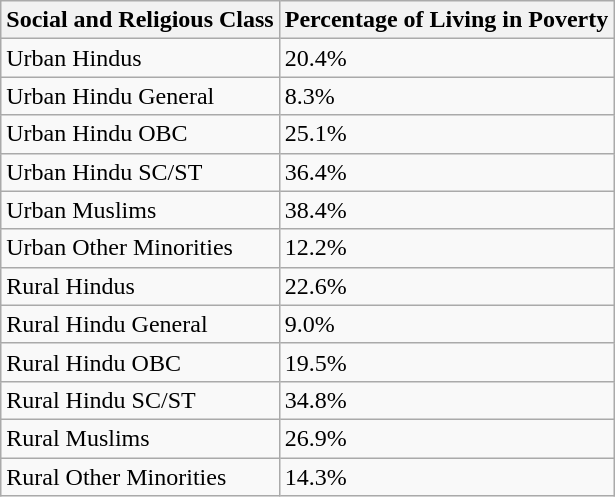<table class="wikitable">
<tr>
<th>Social and Religious Class</th>
<th>Percentage of Living in Poverty</th>
</tr>
<tr>
<td>Urban Hindus</td>
<td>20.4%</td>
</tr>
<tr>
<td>Urban Hindu General</td>
<td>8.3%</td>
</tr>
<tr>
<td>Urban Hindu OBC</td>
<td>25.1%</td>
</tr>
<tr>
<td>Urban Hindu SC/ST</td>
<td>36.4%</td>
</tr>
<tr>
<td>Urban Muslims</td>
<td>38.4%</td>
</tr>
<tr>
<td>Urban Other Minorities</td>
<td>12.2%</td>
</tr>
<tr>
<td>Rural Hindus</td>
<td>22.6%</td>
</tr>
<tr>
<td>Rural Hindu General</td>
<td>9.0%</td>
</tr>
<tr>
<td>Rural Hindu OBC</td>
<td>19.5%</td>
</tr>
<tr>
<td>Rural Hindu SC/ST</td>
<td>34.8%</td>
</tr>
<tr>
<td>Rural Muslims</td>
<td>26.9%</td>
</tr>
<tr>
<td>Rural Other Minorities</td>
<td>14.3%</td>
</tr>
</table>
